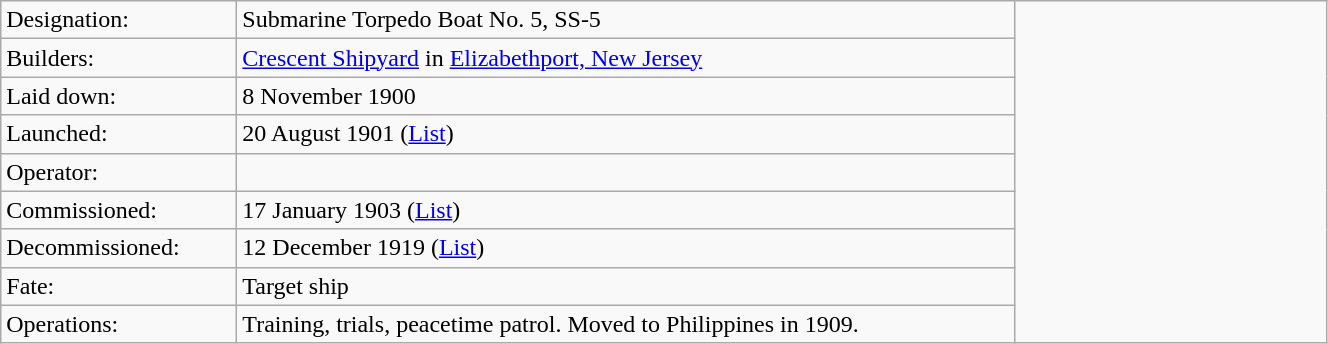<table class="wikitable" width="70%">
<tr>
<td width="150">Designation:</td>
<td>Submarine Torpedo Boat No. 5, SS-5</td>
<td rowspan="9" width="200px"></td>
</tr>
<tr>
<td>Builders:</td>
<td><a href='#'>Crescent Shipyard</a> in <a href='#'>Elizabethport, New Jersey</a></td>
</tr>
<tr>
<td>Laid down:</td>
<td>8 November 1900</td>
</tr>
<tr>
<td>Launched:</td>
<td>20 August 1901 (<a href='#'>List</a>)</td>
</tr>
<tr>
<td>Operator:</td>
<td></td>
</tr>
<tr>
<td>Commissioned:</td>
<td>17 January 1903 (<a href='#'>List</a>)</td>
</tr>
<tr>
<td>Decommissioned:</td>
<td>12 December 1919 (<a href='#'>List</a>)</td>
</tr>
<tr>
<td>Fate:</td>
<td>Target ship</td>
</tr>
<tr>
<td>Operations:</td>
<td>Training, trials, peacetime patrol. Moved to Philippines in 1909.</td>
</tr>
</table>
